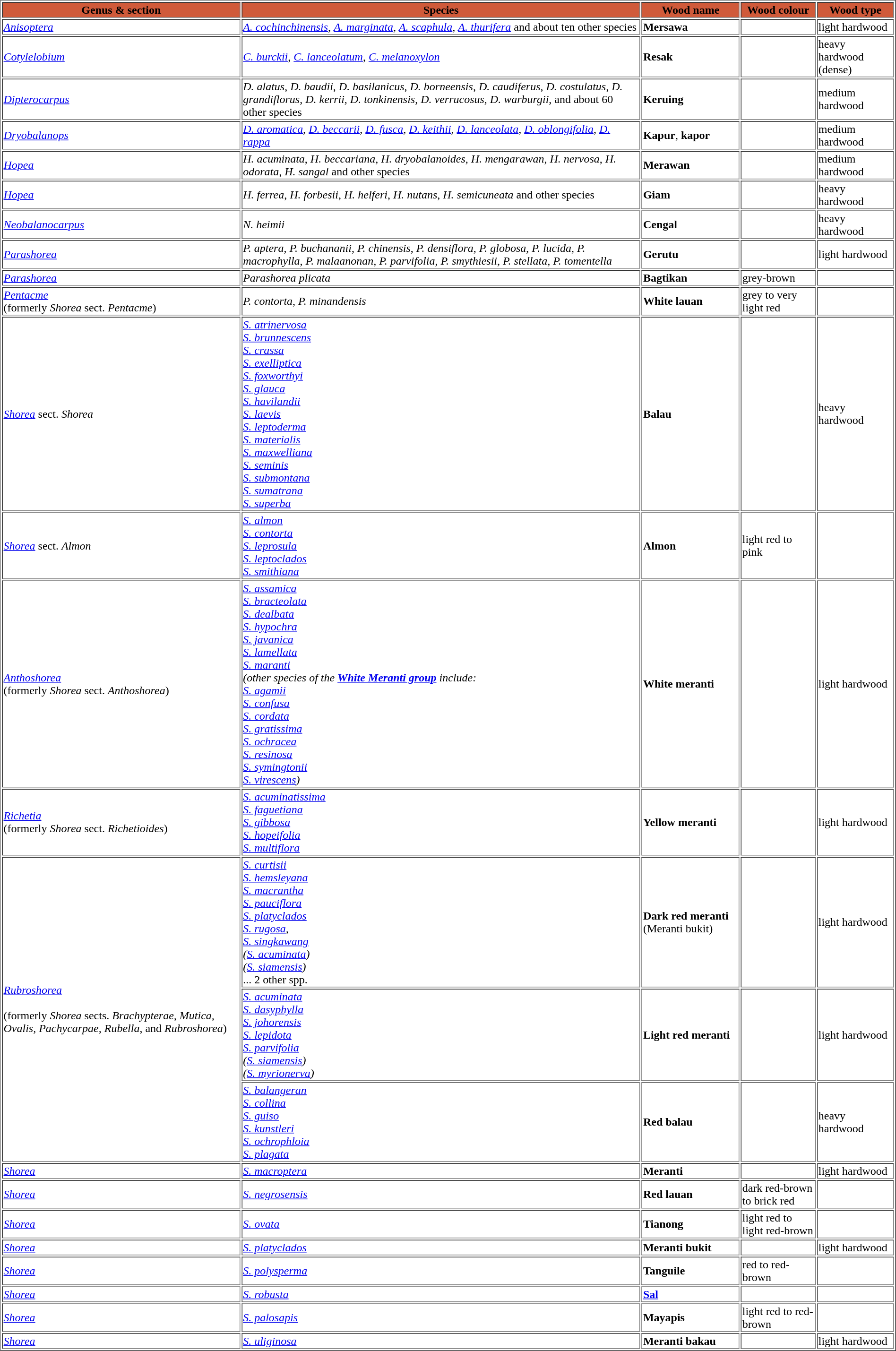<table border="1" align="center">
<tr bgcolor="#D05A3A">
<th>Genus & section</th>
<th>Species</th>
<th>Wood name</th>
<th>Wood colour</th>
<th>Wood type</th>
</tr>
<tr>
<td><em><a href='#'>Anisoptera</a></em></td>
<td><em><a href='#'>A. cochinchinensis</a></em>, <em><a href='#'>A. marginata</a></em>, <em><a href='#'>A. scaphula</a></em>, <em><a href='#'>A. thurifera</a></em> and about ten other species</td>
<td><strong>Mersawa</strong></td>
<td></td>
<td>light hardwood</td>
</tr>
<tr>
<td><em><a href='#'>Cotylelobium</a></em></td>
<td><em><a href='#'>C. burckii</a></em>, <em><a href='#'>C. lanceolatum</a></em>, <em><a href='#'>C. melanoxylon</a></em></td>
<td><strong>Resak</strong></td>
<td></td>
<td>heavy hardwood (dense)</td>
</tr>
<tr>
<td><em><a href='#'>Dipterocarpus</a></em></td>
<td><em>D. alatus</em>, <em>D. baudii</em>, <em>D. basilanicus</em>, <em>D. borneensis</em>, <em>D. caudiferus</em>, <em>D. costulatus</em>, <em>D. grandiflorus</em>, <em>D. kerrii</em>, <em>D. tonkinensis</em>, <em>D. verrucosus</em>, <em>D. warburgii</em>, and about 60 other species</td>
<td><strong>Keruing</strong></td>
<td></td>
<td>medium hardwood</td>
</tr>
<tr>
<td><em><a href='#'>Dryobalanops</a></em></td>
<td><em><a href='#'>D. aromatica</a></em>, <em><a href='#'>D. beccarii</a></em>, <em><a href='#'>D. fusca</a></em>, <em><a href='#'>D. keithii</a></em>, <em><a href='#'>D. lanceolata</a></em>, <em><a href='#'>D. oblongifolia</a></em>, <em><a href='#'>D. rappa</a></em></td>
<td><strong>Kapur</strong>, <strong>kapor</strong></td>
<td></td>
<td>medium hardwood</td>
</tr>
<tr>
<td><em><a href='#'>Hopea</a></em></td>
<td><em>H. acuminata</em>, <em>H. beccariana</em>, <em>H. dryobalanoides</em>, <em>H. mengarawan</em>, <em>H. nervosa</em>, <em>H. odorata</em>, <em>H. sangal</em> and other species</td>
<td><strong>Merawan</strong></td>
<td></td>
<td>medium hardwood</td>
</tr>
<tr>
<td><em><a href='#'>Hopea</a></em></td>
<td><em>H. ferrea</em>, <em>H. forbesii</em>, <em>H. helferi</em>, <em>H. nutans</em>, <em>H. semicuneata</em> and other species</td>
<td><strong>Giam</strong></td>
<td></td>
<td>heavy hardwood</td>
</tr>
<tr>
<td><em><a href='#'>Neobalanocarpus</a></em></td>
<td><em>N. heimii</em></td>
<td><strong>Cengal</strong></td>
<td></td>
<td>heavy hardwood</td>
</tr>
<tr>
<td><em><a href='#'>Parashorea</a></em></td>
<td><em>P. aptera</em>, <em>P. buchananii</em>, <em>P. chinensis</em>, <em>P. densiflora</em>, <em>P. globosa</em>, <em>P. lucida</em>, <em>P. macrophylla</em>, <em>P. malaanonan</em>, <em>P. parvifolia</em>, <em>P. smythiesii</em>, <em>P. stellata</em>, <em>P. tomentella</em></td>
<td><strong>Gerutu</strong></td>
<td></td>
<td>light hardwood</td>
</tr>
<tr>
<td><em><a href='#'>Parashorea</a></em></td>
<td><em>Parashorea plicata</em></td>
<td><strong>Bagtikan</strong></td>
<td>grey-brown</td>
<td></td>
</tr>
<tr>
<td><em><a href='#'>Pentacme</a></em><br>(formerly <em>Shorea</em> sect. <em>Pentacme</em>)</td>
<td><em>P. contorta</em>, <em>P. minandensis</em></td>
<td><strong>White lauan</strong></td>
<td>grey to very light red</td>
<td></td>
</tr>
<tr>
<td><em><a href='#'>Shorea</a></em> sect. <em>Shorea</em></td>
<td><em><a href='#'>S. atrinervosa</a><br> <a href='#'>S. brunnescens</a><br> <a href='#'>S. crassa</a><br> <a href='#'>S. exelliptica</a><br> <a href='#'>S. foxworthyi</a><br> <a href='#'>S. glauca</a><br> <a href='#'>S. havilandii</a><br> <a href='#'>S. laevis</a><br> <a href='#'>S. leptoderma</a><br> <a href='#'>S. materialis</a><br> <a href='#'>S. maxwelliana</a><br> <a href='#'>S. seminis</a><br> <a href='#'>S. submontana</a><br> <a href='#'>S. sumatrana</a><br> <a href='#'>S. superba</a></em></td>
<td><strong>Balau</strong></td>
<td> </td>
<td>heavy hardwood</td>
</tr>
<tr>
<td><em><a href='#'>Shorea</a></em> sect. <em>Almon</em></td>
<td><em><a href='#'>S. almon</a><br> <a href='#'>S. contorta</a><br> <a href='#'>S. leprosula</a><br> <a href='#'>S. leptoclados</a><br> <a href='#'>S. smithiana</a></em></td>
<td><strong>Almon</strong></td>
<td>light red to pink</td>
<td> </td>
</tr>
<tr>
<td><em><a href='#'>Anthoshorea</a></em><br>(formerly <em>Shorea</em> sect. <em>Anthoshorea</em>)</td>
<td><em><a href='#'>S. assamica</a><br> <a href='#'>S. bracteolata</a><br> <a href='#'>S. dealbata</a><br> <a href='#'>S. hypochra</a><br> <a href='#'>S. javanica</a><br> <a href='#'>S. lamellata</a><br> <a href='#'>S. maranti</a><br> (other species of the <strong><a href='#'>White Meranti group</a></strong> include:<br> <a href='#'>S. agamii</a><br> <a href='#'>S. confusa</a><br> <a href='#'>S. cordata</a><br> <a href='#'>S. gratissima</a><br> <a href='#'>S. ochracea</a><br> <a href='#'>S. resinosa</a><br> <a href='#'>S. symingtonii</a><br> <a href='#'>S. virescens</a>)</em></td>
<td><strong>White meranti</strong></td>
<td> </td>
<td>light hardwood</td>
</tr>
<tr>
<td><em><a href='#'>Richetia</a></em><br>(formerly <em>Shorea</em> sect. <em>Richetioides</em>)</td>
<td><em><a href='#'>S. acuminatissima</a><br> <a href='#'>S. faguetiana</a><br> <a href='#'>S. gibbosa</a><br> <a href='#'>S. hopeifolia</a><br> <a href='#'>S. multiflora</a></em></td>
<td><strong>Yellow meranti</strong></td>
<td> </td>
<td>light hardwood</td>
</tr>
<tr>
<td rowspan="3"><em><a href='#'>Rubroshorea</a></em><br><br>(formerly <em>Shorea</em> sects. <em>Brachypterae, Mutica, Ovalis, Pachycarpae, Rubella</em>, and <em>Rubroshorea</em>)</td>
<td><em><a href='#'>S. curtisii</a><br> <a href='#'>S. hemsleyana</a><br> <a href='#'>S. macrantha</a><br> <a href='#'>S. pauciflora</a><br> <a href='#'>S. platyclados</a><br> <a href='#'>S. rugosa</a>,<br> <a href='#'>S. singkawang</a><br>(<a href='#'>S. acuminata</a>)<br>(<a href='#'>S. siamensis</a>)</em><br> ... 2 other spp.</td>
<td><strong>Dark red meranti</strong> (Meranti bukit)</td>
<td> </td>
<td>light hardwood</td>
</tr>
<tr>
<td><em><a href='#'>S. acuminata</a><br> <a href='#'>S. dasyphylla</a><br> <a href='#'>S. johorensis</a><br> <a href='#'>S. lepidota</a><br> <a href='#'>S. parvifolia</a><br>(<a href='#'>S. siamensis</a>)<br>(<a href='#'>S. myrionerva</a>)</em></td>
<td><strong>Light red meranti</strong></td>
<td> </td>
<td>light hardwood</td>
</tr>
<tr>
<td><em><a href='#'>S. balangeran</a><br> <a href='#'>S. collina</a><br> <a href='#'>S. guiso</a><br> <a href='#'>S. kunstleri</a><br> <a href='#'>S. ochrophloia</a><br> <a href='#'>S. plagata</a></em><br></td>
<td><strong>Red balau</strong></td>
<td> </td>
<td>heavy hardwood</td>
</tr>
<tr>
<td><em><a href='#'>Shorea</a></em></td>
<td><em><a href='#'>S. macroptera</a></em></td>
<td><strong>Meranti</strong></td>
<td> </td>
<td>light hardwood</td>
</tr>
<tr>
<td><em><a href='#'>Shorea</a></em></td>
<td><em><a href='#'>S. negrosensis</a></em></td>
<td><strong>Red lauan</strong></td>
<td>dark red-brown to brick red</td>
<td> </td>
</tr>
<tr>
<td><em><a href='#'>Shorea</a></em></td>
<td><em><a href='#'>S. ovata</a></em></td>
<td><strong>Tianong</strong></td>
<td>light red to light red-brown</td>
<td> </td>
</tr>
<tr>
<td><em><a href='#'>Shorea</a></em></td>
<td><em><a href='#'>S. platyclados</a></em></td>
<td><strong>Meranti bukit</strong></td>
<td> </td>
<td>light hardwood</td>
</tr>
<tr>
<td><em><a href='#'>Shorea</a></em></td>
<td><em><a href='#'>S. polysperma</a></em></td>
<td><strong>Tanguile</strong></td>
<td>red to red-brown</td>
<td> </td>
</tr>
<tr>
<td><em><a href='#'>Shorea</a></em></td>
<td><em><a href='#'>S. robusta</a></em></td>
<td><strong><a href='#'>Sal</a></strong></td>
<td> </td>
<td> </td>
</tr>
<tr>
<td><em><a href='#'>Shorea</a></em></td>
<td><em><a href='#'>S. palosapis</a></em></td>
<td><strong>Mayapis</strong></td>
<td>light red to red-brown</td>
<td> </td>
</tr>
<tr>
<td><em><a href='#'>Shorea</a></em></td>
<td><em><a href='#'>S. uliginosa</a></em></td>
<td><strong>Meranti bakau</strong></td>
<td> </td>
<td>light hardwood</td>
</tr>
</table>
